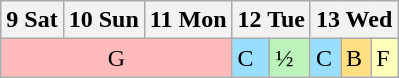<table class="wikitable olympic-schedule athletics">
<tr>
<th>9 Sat</th>
<th>10 Sun</th>
<th>11 Mon</th>
<th colspan=2>12 Tue</th>
<th colspan=3>13 Wed</th>
</tr>
<tr>
<td colspan=3 bgcolor="#FFBBBB" align=center>G</td>
<td style="background-color:#97DEFF;">C</td>
<td style="background-color:#BBF3BB;">½</td>
<td style="background-color:#97DEFF;">C</td>
<td style="background-color:#FFDF80;">B</td>
<td style="background-color:#FFFFBB;">F</td>
</tr>
</table>
